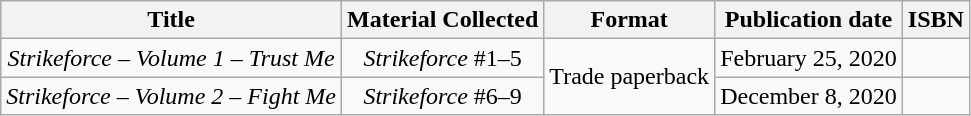<table class="wikitable" style="text-align:center;">
<tr>
<th scope="col">Title</th>
<th scope="col">Material Collected</th>
<th scope="col">Format</th>
<th scope="col">Publication date</th>
<th scope="col">ISBN</th>
</tr>
<tr>
<td><em>Strikeforce – Volume 1 – Trust Me</em></td>
<td><em>Strikeforce</em> #1–5</td>
<td rowspan="2">Trade paperback</td>
<td>February 25, 2020</td>
<td></td>
</tr>
<tr>
<td><em>Strikeforce – Volume 2 – Fight Me</em></td>
<td><em>Strikeforce</em> #6–9</td>
<td>December 8, 2020</td>
<td></td>
</tr>
</table>
